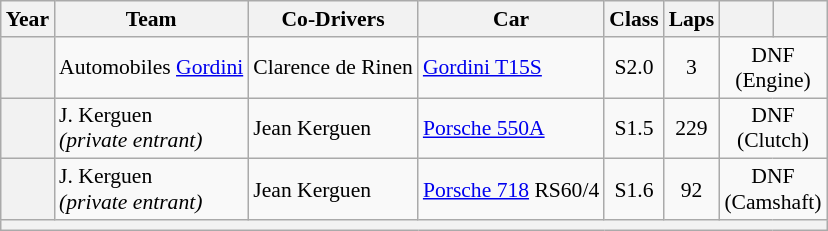<table class="wikitable" style="text-align:center; font-size:90%">
<tr>
<th>Year</th>
<th>Team</th>
<th>Co-Drivers</th>
<th>Car</th>
<th>Class</th>
<th>Laps</th>
<th></th>
<th></th>
</tr>
<tr>
<th></th>
<td align=left> Automobiles <a href='#'>Gordini</a></td>
<td align=left> Clarence de Rinen</td>
<td align=left><a href='#'>Gordini T15S</a></td>
<td>S2.0</td>
<td>3</td>
<td colspan=2>DNF<br>(Engine)</td>
</tr>
<tr>
<th></th>
<td align=left> J. Kerguen<br><em>(private entrant)</em></td>
<td align=left> Jean Kerguen</td>
<td align=left><a href='#'>Porsche 550A</a></td>
<td>S1.5</td>
<td>229</td>
<td colspan=2>DNF<br>(Clutch)</td>
</tr>
<tr>
<th></th>
<td align=left> J. Kerguen<br><em>(private entrant)</em></td>
<td align=left> Jean Kerguen</td>
<td align=left><a href='#'>Porsche 718</a> RS60/4</td>
<td>S1.6</td>
<td>92</td>
<td colspan=2>DNF<br>(Camshaft)</td>
</tr>
<tr>
<th colspan="8"></th>
</tr>
</table>
